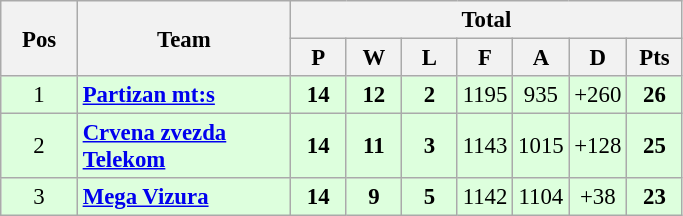<table class="wikitable sortable" style="text-align: center; font-size:95%">
<tr>
<th width="44" rowspan=2>Pos</th>
<th width="135" rowspan=2>Team</th>
<th colspan=7>Total</th>
</tr>
<tr>
<th width="30"><strong>P</strong></th>
<th width="30"><strong>W</strong></th>
<th width="30"><strong>L</strong></th>
<th width="30"><strong>F</strong></th>
<th width="30"><strong>A</strong></th>
<th width="30"><strong>D</strong></th>
<th width="30"><strong>Pts</strong></th>
</tr>
<tr style="background: #ddffdd">
<td>1</td>
<td align="left"><strong><a href='#'>Partizan mt:s</a></strong></td>
<td><strong>14</strong></td>
<td><strong>12</strong></td>
<td><strong>2</strong></td>
<td>1195</td>
<td>935</td>
<td>+260</td>
<td><strong>26</strong></td>
</tr>
<tr style="background: #ddffdd">
<td>2</td>
<td align="left"><strong><a href='#'>Crvena zvezda Telekom</a></strong></td>
<td><strong>14</strong></td>
<td><strong>11</strong></td>
<td><strong>3</strong></td>
<td>1143</td>
<td>1015</td>
<td>+128</td>
<td><strong>25</strong></td>
</tr>
<tr style="background: #ddffdd">
<td>3</td>
<td align="left"><strong><a href='#'>Mega Vizura</a></strong></td>
<td><strong>14</strong></td>
<td><strong>9</strong></td>
<td><strong>5</strong></td>
<td>1142</td>
<td>1104</td>
<td>+38</td>
<td><strong>23</strong></td>
</tr>
</table>
